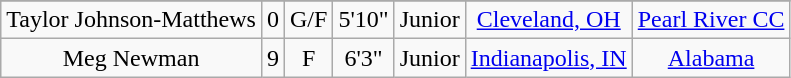<table class="wikitable sortable" style="text-align: center">
<tr align=center>
</tr>
<tr>
<td>Taylor Johnson-Matthews</td>
<td>0</td>
<td>G/F</td>
<td>5'10"</td>
<td>Junior</td>
<td><a href='#'>Cleveland, OH</a></td>
<td><a href='#'>Pearl River CC</a></td>
</tr>
<tr>
<td>Meg Newman</td>
<td>9</td>
<td>F</td>
<td>6'3"</td>
<td> Junior</td>
<td><a href='#'>Indianapolis, IN</a></td>
<td><a href='#'>Alabama</a></td>
</tr>
</table>
